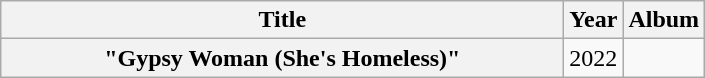<table class="wikitable plainrowheaders" style="text-align:center;">
<tr>
<th style="width:23em;">Title</th>
<th>Year</th>
<th>Album</th>
</tr>
<tr>
<th scope="row">"Gypsy Woman (She's Homeless)"<br></th>
<td>2022</td>
<td></td>
</tr>
</table>
